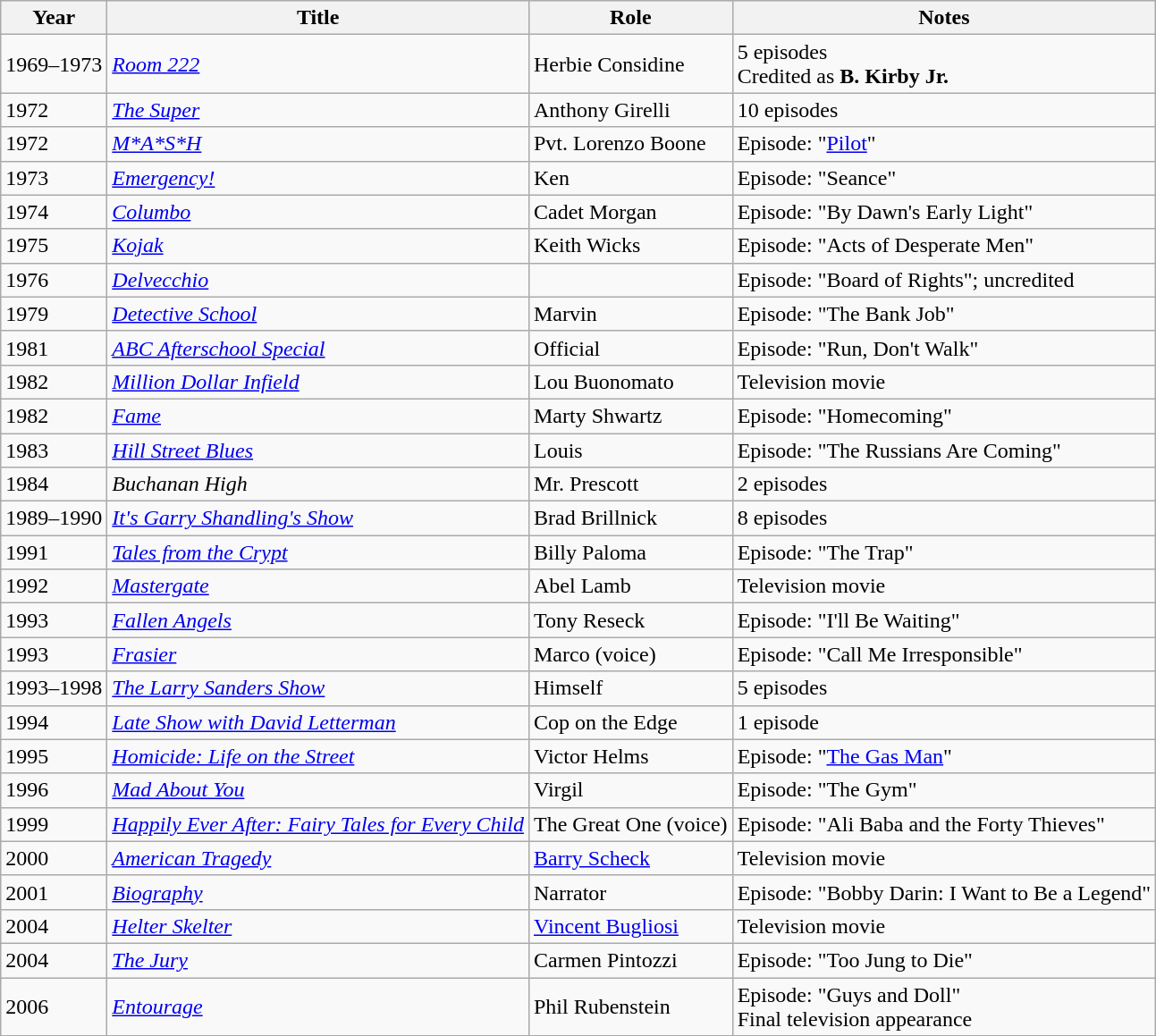<table class="wikitable sortable">
<tr>
<th>Year</th>
<th>Title</th>
<th>Role</th>
<th>Notes</th>
</tr>
<tr>
<td>1969–1973</td>
<td><em><a href='#'>Room 222</a></em></td>
<td>Herbie Considine</td>
<td>5 episodes<br>Credited as <strong>B. Kirby Jr.</strong></td>
</tr>
<tr>
<td>1972</td>
<td><em><a href='#'>The Super</a></em></td>
<td>Anthony Girelli</td>
<td>10 episodes</td>
</tr>
<tr>
<td>1972</td>
<td><em><a href='#'>M*A*S*H</a></em></td>
<td>Pvt. Lorenzo Boone</td>
<td>Episode: "<a href='#'>Pilot</a>"</td>
</tr>
<tr>
<td>1973</td>
<td><em><a href='#'>Emergency!</a></em></td>
<td>Ken</td>
<td>Episode: "Seance"</td>
</tr>
<tr>
<td>1974</td>
<td><em><a href='#'>Columbo</a></em></td>
<td>Cadet Morgan</td>
<td>Episode: "By Dawn's Early Light"</td>
</tr>
<tr>
<td>1975</td>
<td><em><a href='#'>Kojak</a></em></td>
<td>Keith Wicks</td>
<td>Episode: "Acts of Desperate Men"</td>
</tr>
<tr>
<td>1976</td>
<td><em><a href='#'>Delvecchio</a></em></td>
<td></td>
<td>Episode: "Board of Rights"; uncredited</td>
</tr>
<tr>
<td>1979</td>
<td><em><a href='#'>Detective School</a></em></td>
<td>Marvin</td>
<td>Episode: "The Bank Job"</td>
</tr>
<tr>
<td>1981</td>
<td><em><a href='#'>ABC Afterschool Special</a></em></td>
<td>Official</td>
<td>Episode: "Run, Don't Walk"</td>
</tr>
<tr>
<td>1982</td>
<td><em><a href='#'>Million Dollar Infield</a></em></td>
<td>Lou Buonomato</td>
<td>Television movie</td>
</tr>
<tr>
<td>1982</td>
<td><em><a href='#'>Fame</a></em></td>
<td>Marty Shwartz</td>
<td>Episode: "Homecoming"</td>
</tr>
<tr>
<td>1983</td>
<td><em><a href='#'>Hill Street Blues</a></em></td>
<td>Louis</td>
<td>Episode: "The Russians Are Coming"</td>
</tr>
<tr>
<td>1984</td>
<td><em>Buchanan High</em></td>
<td>Mr. Prescott</td>
<td>2 episodes</td>
</tr>
<tr>
<td>1989–1990</td>
<td><em><a href='#'>It's Garry Shandling's Show</a></em></td>
<td>Brad Brillnick</td>
<td>8 episodes</td>
</tr>
<tr>
<td>1991</td>
<td><em><a href='#'>Tales from the Crypt</a></em></td>
<td>Billy Paloma</td>
<td>Episode: "The Trap"</td>
</tr>
<tr>
<td>1992</td>
<td><em><a href='#'>Mastergate</a></em></td>
<td>Abel Lamb</td>
<td>Television movie</td>
</tr>
<tr>
<td>1993</td>
<td><em><a href='#'>Fallen Angels</a></em></td>
<td>Tony Reseck</td>
<td>Episode: "I'll Be Waiting"</td>
</tr>
<tr>
<td>1993</td>
<td><em><a href='#'>Frasier</a></em></td>
<td>Marco (voice)</td>
<td>Episode: "Call Me Irresponsible"</td>
</tr>
<tr>
<td>1993–1998</td>
<td><em><a href='#'>The Larry Sanders Show</a></em></td>
<td>Himself</td>
<td>5 episodes</td>
</tr>
<tr>
<td>1994</td>
<td><em><a href='#'>Late Show with David Letterman</a></em></td>
<td>Cop on the Edge</td>
<td>1 episode</td>
</tr>
<tr>
<td>1995</td>
<td><em><a href='#'>Homicide: Life on the Street</a></em></td>
<td>Victor Helms</td>
<td>Episode: "<a href='#'>The Gas Man</a>"</td>
</tr>
<tr>
<td>1996</td>
<td><em><a href='#'>Mad About You</a></em></td>
<td>Virgil</td>
<td>Episode: "The Gym"</td>
</tr>
<tr>
<td>1999</td>
<td><em><a href='#'>Happily Ever After: Fairy Tales for Every Child</a></em></td>
<td>The Great One (voice)</td>
<td>Episode: "Ali Baba and the Forty Thieves"</td>
</tr>
<tr>
<td>2000</td>
<td><em><a href='#'>American Tragedy</a></em></td>
<td><a href='#'>Barry Scheck</a></td>
<td>Television movie</td>
</tr>
<tr>
<td>2001</td>
<td><em><a href='#'>Biography</a></em></td>
<td>Narrator</td>
<td>Episode: "Bobby Darin: I Want to Be a Legend"</td>
</tr>
<tr>
<td>2004</td>
<td><em><a href='#'>Helter Skelter</a></em></td>
<td><a href='#'>Vincent Bugliosi</a></td>
<td>Television movie</td>
</tr>
<tr>
<td>2004</td>
<td><em><a href='#'>The Jury</a></em></td>
<td>Carmen Pintozzi</td>
<td>Episode: "Too Jung to Die"</td>
</tr>
<tr>
<td>2006</td>
<td><em><a href='#'>Entourage</a></em></td>
<td>Phil Rubenstein</td>
<td>Episode: "Guys and Doll"<br>Final television appearance</td>
</tr>
<tr>
</tr>
</table>
